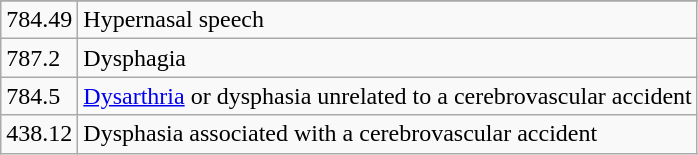<table class="wikitable">
<tr>
</tr>
<tr>
</tr>
<tr ICD-9-CM Number || Description>
</tr>
<tr>
<td>784.49</td>
<td>Hypernasal speech</td>
</tr>
<tr>
<td>787.2</td>
<td>Dysphagia</td>
</tr>
<tr>
<td>784.5</td>
<td><a href='#'>Dysarthria</a> or dysphasia unrelated to a cerebrovascular accident</td>
</tr>
<tr>
<td>438.12</td>
<td>Dysphasia associated with a cerebrovascular accident</td>
</tr>
</table>
